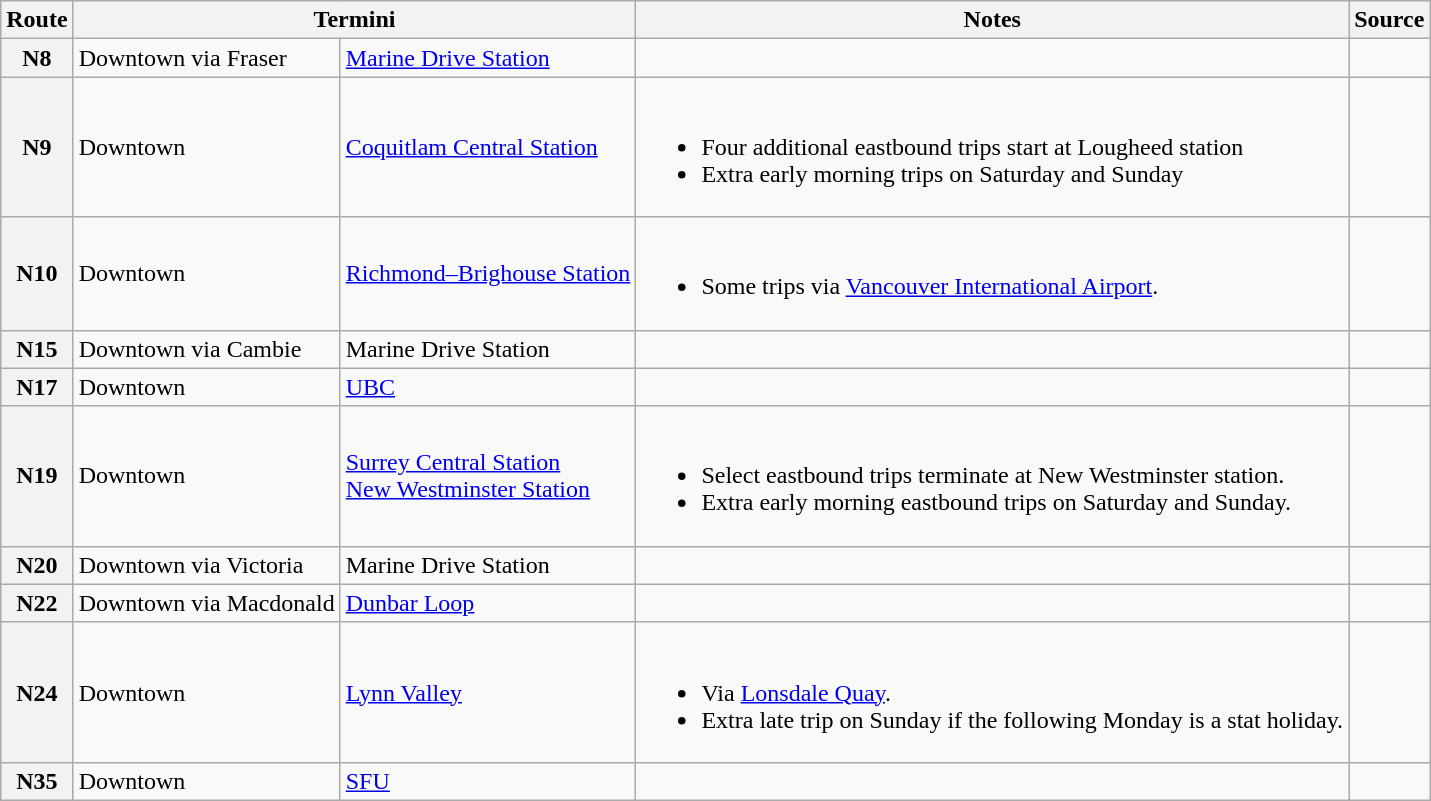<table class="wikitable">
<tr>
<th width="40">Route</th>
<th colspan=2>Termini</th>
<th>Notes</th>
<th>Source</th>
</tr>
<tr>
<th>N8</th>
<td>Downtown via Fraser</td>
<td><a href='#'>Marine Drive Station</a></td>
<td></td>
<td style="text-align: center;"></td>
</tr>
<tr>
<th>N9</th>
<td>Downtown</td>
<td><a href='#'>Coquitlam Central Station</a></td>
<td><br><ul><li>Four additional eastbound trips start at Lougheed station</li><li>Extra early morning trips on Saturday and Sunday</li></ul></td>
<td style="text-align: center;"></td>
</tr>
<tr>
<th>N10</th>
<td>Downtown</td>
<td><a href='#'>Richmond–Brighouse Station</a></td>
<td><br><ul><li>Some trips via <a href='#'>Vancouver International Airport</a>.</li></ul></td>
<td style="text-align: center;"></td>
</tr>
<tr>
<th>N15</th>
<td>Downtown via Cambie</td>
<td>Marine Drive Station</td>
<td></td>
<td style="text-align: center;"></td>
</tr>
<tr>
<th>N17</th>
<td>Downtown</td>
<td><a href='#'>UBC</a></td>
<td></td>
<td style="text-align: center;"></td>
</tr>
<tr>
<th>N19</th>
<td>Downtown</td>
<td><a href='#'>Surrey Central Station</a><br><a href='#'>New Westminster Station</a></td>
<td><br><ul><li>Select eastbound trips terminate at New Westminster station.</li><li>Extra early morning eastbound trips on Saturday and Sunday.</li></ul></td>
<td style="text-align: center;"></td>
</tr>
<tr>
<th>N20</th>
<td>Downtown via Victoria</td>
<td>Marine Drive Station</td>
<td></td>
<td style="text-align: center;"></td>
</tr>
<tr>
<th>N22</th>
<td>Downtown via Macdonald</td>
<td><a href='#'>Dunbar Loop</a></td>
<td></td>
<td style="text-align: center;"></td>
</tr>
<tr>
<th>N24</th>
<td>Downtown</td>
<td><a href='#'>Lynn Valley</a></td>
<td><br><ul><li>Via <a href='#'>Lonsdale Quay</a>.</li><li>Extra late trip on Sunday if the following Monday is a stat holiday.</li></ul></td>
<td style="text-align: center;"></td>
</tr>
<tr>
<th>N35</th>
<td>Downtown</td>
<td><a href='#'>SFU</a></td>
<td></td>
<td style="text-align: center;"></td>
</tr>
</table>
